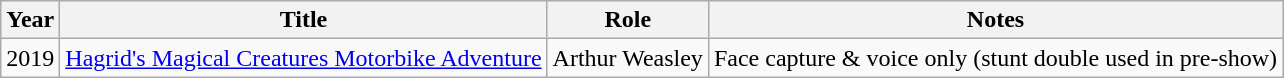<table class="wikitable sortable">
<tr>
<th>Year</th>
<th>Title</th>
<th>Role</th>
<th>Notes</th>
</tr>
<tr>
<td>2019</td>
<td><a href='#'>Hagrid's Magical Creatures Motorbike Adventure</a></td>
<td>Arthur Weasley</td>
<td>Face capture & voice only (stunt double used in pre-show)</td>
</tr>
</table>
